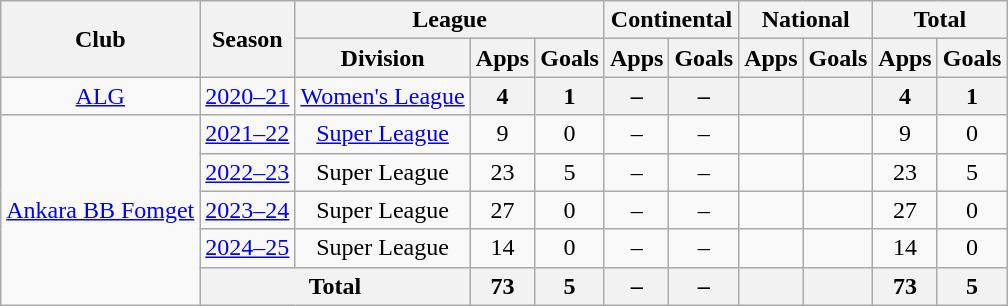<table class="wikitable" style="text-align: center;">
<tr>
<th rowspan=2>Club</th>
<th rowspan=2>Season</th>
<th colspan=3>League</th>
<th colspan=2>Continental</th>
<th colspan=2>National</th>
<th colspan=2>Total</th>
</tr>
<tr>
<th>Division</th>
<th>Apps</th>
<th>Goals</th>
<th>Apps</th>
<th>Goals</th>
<th>Apps</th>
<th>Goals</th>
<th>Apps</th>
<th>Goals</th>
</tr>
<tr>
<td><a href='#'>ALG</a></td>
<td><a href='#'>2020–21</a></td>
<td><a href='#'>Women's League</a></td>
<th>4</th>
<th>1</th>
<th>–</th>
<th>–</th>
<th></th>
<th></th>
<th>4</th>
<th>1</th>
</tr>
<tr>
<td rowspan=5><a href='#'>Ankara BB Fomget</a></td>
<td><a href='#'>2021–22</a></td>
<td><a href='#'>Super League</a></td>
<td>9</td>
<td>0</td>
<td>–</td>
<td>–</td>
<td></td>
<td></td>
<td>9</td>
<td>0</td>
</tr>
<tr>
<td><a href='#'>2022–23</a></td>
<td>Super League</td>
<td>23</td>
<td>5</td>
<td>–</td>
<td>–</td>
<td></td>
<td></td>
<td>23</td>
<td>5</td>
</tr>
<tr>
<td><a href='#'>2023–24</a></td>
<td>Super League</td>
<td>27</td>
<td>0</td>
<td>–</td>
<td>–</td>
<td></td>
<td></td>
<td>27</td>
<td>0</td>
</tr>
<tr>
<td><a href='#'>2024–25</a></td>
<td>Super League</td>
<td>14</td>
<td>0</td>
<td>–</td>
<td>–</td>
<td></td>
<td></td>
<td>14</td>
<td>0</td>
</tr>
<tr>
<th colspan=2>Total</th>
<th>73</th>
<th>5</th>
<th>–</th>
<th>–</th>
<th></th>
<th></th>
<th>73</th>
<th>5</th>
</tr>
</table>
